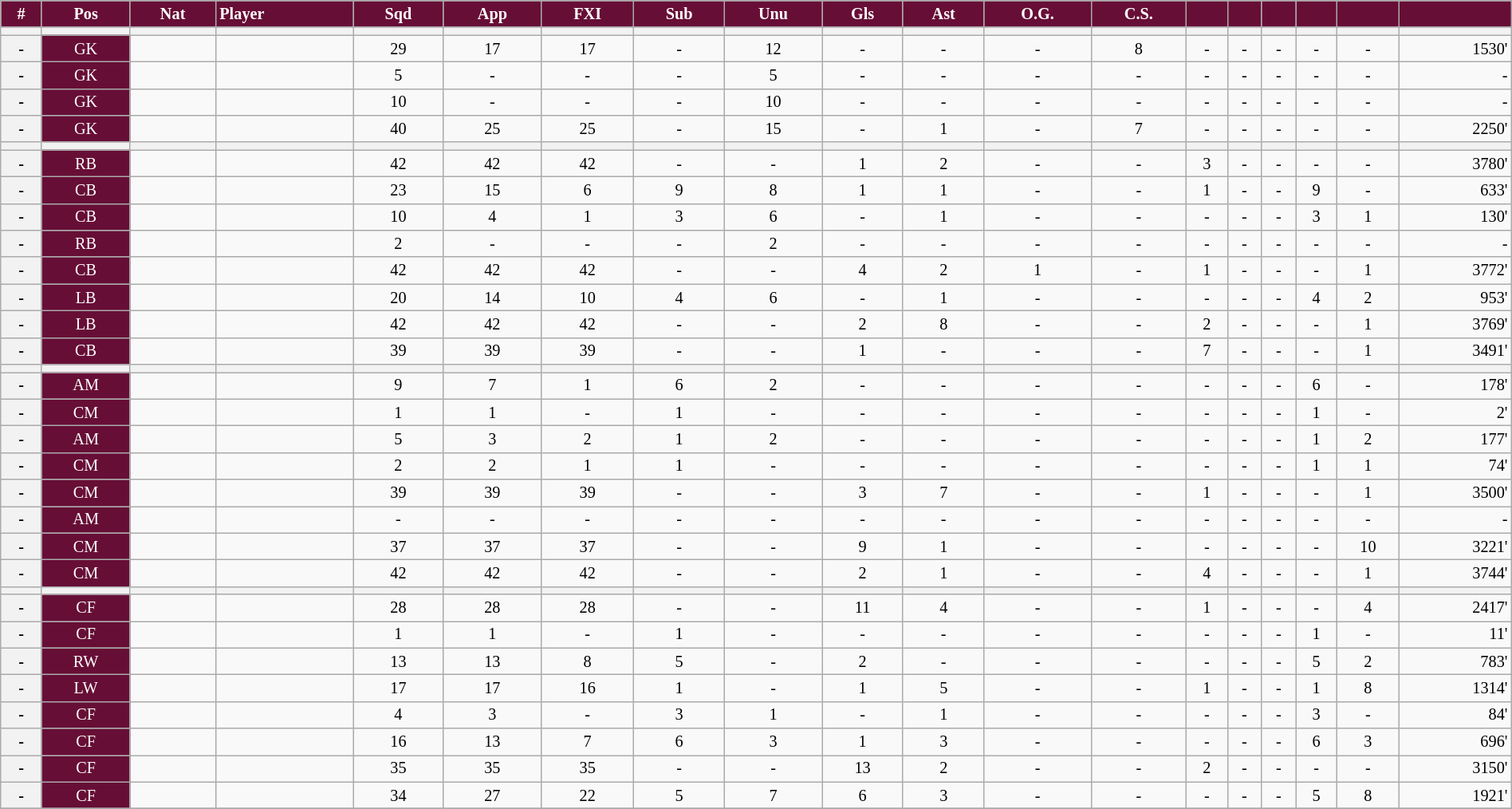<table class="wikitable sortable" style="text-align:center; font-size:84.5%; width:100%;">
<tr>
<th style="background:#670E36; color:#FFFFFF; text-align:center;">#</th>
<th style="background:#670E36; color:#FFFFFF; text-align:center;"><abbr>Pos</abbr></th>
<th style="background:#670E36; color:#FFFFFF; text-align:center;"><abbr>Nat</abbr></th>
<th style="background:#670E36; color:#FFFFFF; text-align:left;">Player</th>
<th style="background:#670E36; color:#FFFFFF; text-align:center;"><abbr>Sqd</abbr></th>
<th style="background:#670E36; color:#FFFFFF; text-align:center;"><abbr>App</abbr></th>
<th style="background:#670E36; color:#FFFFFF; text-align:center;"><abbr>FXI</abbr></th>
<th style="background:#670E36; color:#FFFFFF; text-align:center;"><abbr>Sub</abbr></th>
<th style="background:#670E36; color:#FFFFFF; text-align:center;"><abbr>Unu</abbr></th>
<th style="background:#670E36; color:#FFFFFF; text-align:center;"><abbr>Gls</abbr></th>
<th style="background:#670E36; color:#FFFFFF; text-align:center;"><abbr>Ast</abbr></th>
<th style="background:#670E36; color:#FFFFFF; text-align:center;"><abbr>O.G.</abbr></th>
<th style="background:#670E36; color:#FFFFFF; text-align:center;"><abbr>C.S.</abbr></th>
<th style="background:#670E36; color:#FFFFFF; text-align:center;"><abbr></abbr></th>
<th style="background:#670E36; color:#FFFFFF; text-align:center;"><abbr></abbr></th>
<th style="background:#670E36; color:#FFFFFF; text-align:center;"><abbr></abbr></th>
<th style="background:#670E36; color:#FFFFFF; text-align:center;"><abbr></abbr></th>
<th style="background:#670E36; color:#FFFFFF; text-align:center;"><abbr></abbr></th>
<th style="background:#670E36; color:#FFFFFF; text-align:right;"><abbr></abbr></th>
</tr>
<tr>
<th></th>
<th></th>
<th></th>
<th></th>
<th></th>
<th></th>
<th></th>
<th></th>
<th></th>
<th></th>
<th></th>
<th></th>
<th></th>
<th></th>
<th></th>
<th></th>
<th></th>
<th></th>
<th></th>
</tr>
<tr>
<th>-</th>
<td style="background:#670e36; color:#FFFFFF; text-align:center;">GK</td>
<td></td>
<td style="text-align:left;"></td>
<td>29</td>
<td>17</td>
<td>17</td>
<td>-</td>
<td>12</td>
<td>-</td>
<td>-</td>
<td>-</td>
<td>8</td>
<td>-</td>
<td>-</td>
<td>-</td>
<td>-</td>
<td>-</td>
<td style="text-align:right;">1530'</td>
</tr>
<tr>
<th>-</th>
<td style="background:#670e36; color:#FFFFFF; text-align:center;">GK</td>
<td></td>
<td style="text-align:left;"></td>
<td>5</td>
<td>-</td>
<td>-</td>
<td>-</td>
<td>5</td>
<td>-</td>
<td>-</td>
<td>-</td>
<td>-</td>
<td>-</td>
<td>-</td>
<td>-</td>
<td>-</td>
<td>-</td>
<td style="text-align:right;">-</td>
</tr>
<tr>
<th>-</th>
<td style="background:#670e36; color:#FFFFFF; text-align:center;">GK</td>
<td></td>
<td style="text-align:left;"></td>
<td>10</td>
<td>-</td>
<td>-</td>
<td>-</td>
<td>10</td>
<td>-</td>
<td>-</td>
<td>-</td>
<td>-</td>
<td>-</td>
<td>-</td>
<td>-</td>
<td>-</td>
<td>-</td>
<td style="text-align:right;">-</td>
</tr>
<tr>
<th>-</th>
<td style="background:#670e36; color:#FFFFFF; text-align:center;">GK</td>
<td></td>
<td style="text-align:left;"></td>
<td>40</td>
<td>25</td>
<td>25</td>
<td>-</td>
<td>15</td>
<td>-</td>
<td>1</td>
<td>-</td>
<td>7</td>
<td>-</td>
<td>-</td>
<td>-</td>
<td>-</td>
<td>-</td>
<td style="text-align:right;">2250'</td>
</tr>
<tr>
<th></th>
<th></th>
<th></th>
<th></th>
<th></th>
<th></th>
<th></th>
<th></th>
<th></th>
<th></th>
<th></th>
<th></th>
<th></th>
<th></th>
<th></th>
<th></th>
<th></th>
<th></th>
<th></th>
</tr>
<tr>
<th>-</th>
<td style="background:#670e36; color:#FFFFFF; text-align:center;">RB</td>
<td></td>
<td style="text-align:left;"></td>
<td>42</td>
<td>42</td>
<td>42</td>
<td>-</td>
<td>-</td>
<td>1</td>
<td>2</td>
<td>-</td>
<td>-</td>
<td>3</td>
<td>-</td>
<td>-</td>
<td>-</td>
<td>-</td>
<td style="text-align:right;">3780'</td>
</tr>
<tr>
<th>-</th>
<td style="background:#670e36; color:#FFFFFF; text-align:center;">CB</td>
<td></td>
<td style="text-align:left;"></td>
<td>23</td>
<td>15</td>
<td>6</td>
<td>9</td>
<td>8</td>
<td>1</td>
<td>1</td>
<td>-</td>
<td>-</td>
<td>1</td>
<td>-</td>
<td>-</td>
<td>9</td>
<td>-</td>
<td style="text-align:right;">633'</td>
</tr>
<tr>
<th>-</th>
<td style="background:#670e36; color:#FFFFFF; text-align:center;">CB</td>
<td></td>
<td style="text-align:left;"></td>
<td>10</td>
<td>4</td>
<td>1</td>
<td>3</td>
<td>6</td>
<td>-</td>
<td>1</td>
<td>-</td>
<td>-</td>
<td>-</td>
<td>-</td>
<td>-</td>
<td>3</td>
<td>1</td>
<td style="text-align:right;">130'</td>
</tr>
<tr>
<th>-</th>
<td style="background:#670e36; color:#FFFFFF; text-align:center;">RB</td>
<td></td>
<td style="text-align:left;"></td>
<td>2</td>
<td>-</td>
<td>-</td>
<td>-</td>
<td>2</td>
<td>-</td>
<td>-</td>
<td>-</td>
<td>-</td>
<td>-</td>
<td>-</td>
<td>-</td>
<td>-</td>
<td>-</td>
<td style="text-align:right;">-</td>
</tr>
<tr>
<th>-</th>
<td style="background:#670e36; color:#FFFFFF; text-align:center;">CB</td>
<td></td>
<td style="text-align:left;"></td>
<td>42</td>
<td>42</td>
<td>42</td>
<td>-</td>
<td>-</td>
<td>4</td>
<td>2</td>
<td>1</td>
<td>-</td>
<td>1</td>
<td>-</td>
<td>-</td>
<td>-</td>
<td>1</td>
<td style="text-align:right;">3772'</td>
</tr>
<tr>
<th>-</th>
<td style="background:#670e36; color:#FFFFFF; text-align:center;">LB</td>
<td></td>
<td style="text-align:left;"></td>
<td>20</td>
<td>14</td>
<td>10</td>
<td>4</td>
<td>6</td>
<td>-</td>
<td>1</td>
<td>-</td>
<td>-</td>
<td>-</td>
<td>-</td>
<td>-</td>
<td>4</td>
<td>2</td>
<td style="text-align:right;">953'</td>
</tr>
<tr>
<th>-</th>
<td style="background:#670e36; color:#FFFFFF; text-align:center;">LB</td>
<td></td>
<td style="text-align:left;"></td>
<td>42</td>
<td>42</td>
<td>42</td>
<td>-</td>
<td>-</td>
<td>2</td>
<td>8</td>
<td>-</td>
<td>-</td>
<td>2</td>
<td>-</td>
<td>-</td>
<td>-</td>
<td>1</td>
<td style="text-align:right;">3769'</td>
</tr>
<tr>
<th>-</th>
<td style="background:#670e36; color:#FFFFFF; text-align:center;">CB</td>
<td></td>
<td style="text-align:left;"></td>
<td>39</td>
<td>39</td>
<td>39</td>
<td>-</td>
<td>-</td>
<td>1</td>
<td>-</td>
<td>-</td>
<td>-</td>
<td>7</td>
<td>-</td>
<td>-</td>
<td>-</td>
<td>1</td>
<td style="text-align:right;">3491'</td>
</tr>
<tr>
<th></th>
<th></th>
<th></th>
<th></th>
<th></th>
<th></th>
<th></th>
<th></th>
<th></th>
<th></th>
<th></th>
<th></th>
<th></th>
<th></th>
<th></th>
<th></th>
<th></th>
<th></th>
<th></th>
</tr>
<tr>
<th>-</th>
<td style="background:#670e36; color:#FFFFFF; text-align:center;">AM</td>
<td></td>
<td style="text-align:left;"></td>
<td>9</td>
<td>7</td>
<td>1</td>
<td>6</td>
<td>2</td>
<td>-</td>
<td>-</td>
<td>-</td>
<td>-</td>
<td>-</td>
<td>-</td>
<td>-</td>
<td>6</td>
<td>-</td>
<td style="text-align:right;">178'</td>
</tr>
<tr>
<th>-</th>
<td style="background:#670e36; color:#FFFFFF; text-align:center;">CM</td>
<td></td>
<td style="text-align:left;"></td>
<td>1</td>
<td>1</td>
<td>-</td>
<td>1</td>
<td>-</td>
<td>-</td>
<td>-</td>
<td>-</td>
<td>-</td>
<td>-</td>
<td>-</td>
<td>-</td>
<td>1</td>
<td>-</td>
<td style="text-align:right;">2'</td>
</tr>
<tr>
<th>-</th>
<td style="background:#670e36; color:#FFFFFF; text-align:center;">AM</td>
<td></td>
<td style="text-align:left;"></td>
<td>5</td>
<td>3</td>
<td>2</td>
<td>1</td>
<td>2</td>
<td>-</td>
<td>-</td>
<td>-</td>
<td>-</td>
<td>-</td>
<td>-</td>
<td>-</td>
<td>1</td>
<td>2</td>
<td style="text-align:right;">177'</td>
</tr>
<tr>
<th>-</th>
<td style="background:#670e36; color:#FFFFFF; text-align:center;">CM</td>
<td></td>
<td style="text-align:left;"></td>
<td>2</td>
<td>2</td>
<td>1</td>
<td>1</td>
<td>-</td>
<td>-</td>
<td>-</td>
<td>-</td>
<td>-</td>
<td>-</td>
<td>-</td>
<td>-</td>
<td>1</td>
<td>1</td>
<td style="text-align:right;">74'</td>
</tr>
<tr>
<th>-</th>
<td style="background:#670e36; color:#FFFFFF; text-align:center;">CM</td>
<td></td>
<td style="text-align:left;"></td>
<td>39</td>
<td>39</td>
<td>39</td>
<td>-</td>
<td>-</td>
<td>3</td>
<td>7</td>
<td>-</td>
<td>-</td>
<td>1</td>
<td>-</td>
<td>-</td>
<td>-</td>
<td>1</td>
<td style="text-align:right;">3500'</td>
</tr>
<tr>
<th>-</th>
<td style="background:#670e36; color:#FFFFFF; text-align:center;">AM</td>
<td></td>
<td style="text-align:left;"></td>
<td>-</td>
<td>-</td>
<td>-</td>
<td>-</td>
<td>-</td>
<td>-</td>
<td>-</td>
<td>-</td>
<td>-</td>
<td>-</td>
<td>-</td>
<td>-</td>
<td>-</td>
<td>-</td>
<td style="text-align:right;">-</td>
</tr>
<tr>
<th>-</th>
<td style="background:#670e36; color:#FFFFFF; text-align:center;">CM</td>
<td></td>
<td style="text-align:left;"></td>
<td>37</td>
<td>37</td>
<td>37</td>
<td>-</td>
<td>-</td>
<td>9</td>
<td>1</td>
<td>-</td>
<td>-</td>
<td>-</td>
<td>-</td>
<td>-</td>
<td>-</td>
<td>10</td>
<td style="text-align:right;">3221'</td>
</tr>
<tr>
<th>-</th>
<td style="background:#670e36; color:#FFFFFF; text-align:center;">CM</td>
<td></td>
<td style="text-align:left;"></td>
<td>42</td>
<td>42</td>
<td>42</td>
<td>-</td>
<td>-</td>
<td>2</td>
<td>1</td>
<td>-</td>
<td>-</td>
<td>4</td>
<td>-</td>
<td>-</td>
<td>-</td>
<td>1</td>
<td style="text-align:right;">3744'</td>
</tr>
<tr>
<th></th>
<th></th>
<th></th>
<th></th>
<th></th>
<th></th>
<th></th>
<th></th>
<th></th>
<th></th>
<th></th>
<th></th>
<th></th>
<th></th>
<th></th>
<th></th>
<th></th>
<th></th>
<th></th>
</tr>
<tr>
<th>-</th>
<td style="background:#670e36; color:#FFFFFF; text-align:center;">CF</td>
<td></td>
<td style="text-align:left;"></td>
<td>28</td>
<td>28</td>
<td>28</td>
<td>-</td>
<td>-</td>
<td>11</td>
<td>4</td>
<td>-</td>
<td>-</td>
<td>1</td>
<td>-</td>
<td>-</td>
<td>-</td>
<td>4</td>
<td style="text-align:right;">2417'</td>
</tr>
<tr>
<th>-</th>
<td style="background:#670e36; color:#FFFFFF; text-align:center;">CF</td>
<td></td>
<td style="text-align:left;"></td>
<td>1</td>
<td>1</td>
<td>-</td>
<td>1</td>
<td>-</td>
<td>-</td>
<td>-</td>
<td>-</td>
<td>-</td>
<td>-</td>
<td>-</td>
<td>-</td>
<td>1</td>
<td>-</td>
<td style="text-align:right;">11'</td>
</tr>
<tr>
<th>-</th>
<td style="background:#670e36; color:#FFFFFF; text-align:center;">RW</td>
<td></td>
<td style="text-align:left;"></td>
<td>13</td>
<td>13</td>
<td>8</td>
<td>5</td>
<td>-</td>
<td>2</td>
<td>-</td>
<td>-</td>
<td>-</td>
<td>-</td>
<td>-</td>
<td>-</td>
<td>5</td>
<td>2</td>
<td style="text-align:right;">783'</td>
</tr>
<tr>
<th>-</th>
<td style="background:#670e36; color:#FFFFFF; text-align:center;">LW</td>
<td></td>
<td style="text-align:left;"></td>
<td>17</td>
<td>17</td>
<td>16</td>
<td>1</td>
<td>-</td>
<td>1</td>
<td>5</td>
<td>-</td>
<td>-</td>
<td>1</td>
<td>-</td>
<td>-</td>
<td>1</td>
<td>8</td>
<td style="text-align:right;">1314'</td>
</tr>
<tr>
<th>-</th>
<td style="background:#670e36; color:#FFFFFF; text-align:center;">CF</td>
<td></td>
<td style="text-align:left;"></td>
<td>4</td>
<td>3</td>
<td>-</td>
<td>3</td>
<td>1</td>
<td>-</td>
<td>1</td>
<td>-</td>
<td>-</td>
<td>-</td>
<td>-</td>
<td>-</td>
<td>3</td>
<td>-</td>
<td style="text-align:right;">84'</td>
</tr>
<tr>
<th>-</th>
<td style="background:#670e36; color:#FFFFFF; text-align:center;">CF</td>
<td></td>
<td style="text-align:left;"></td>
<td>16</td>
<td>13</td>
<td>7</td>
<td>6</td>
<td>3</td>
<td>1</td>
<td>3</td>
<td>-</td>
<td>-</td>
<td>-</td>
<td>-</td>
<td>-</td>
<td>6</td>
<td>3</td>
<td style="text-align:right;">696'</td>
</tr>
<tr>
<th>-</th>
<td style="background:#670e36; color:#FFFFFF; text-align:center;">CF</td>
<td></td>
<td style="text-align:left;"></td>
<td>35</td>
<td>35</td>
<td>35</td>
<td>-</td>
<td>-</td>
<td>13</td>
<td>2</td>
<td>-</td>
<td>-</td>
<td>2</td>
<td>-</td>
<td>-</td>
<td>-</td>
<td>-</td>
<td style="text-align:right;">3150'</td>
</tr>
<tr>
<th>-</th>
<td style="background:#670e36; color:#FFFFFF; text-align:center;">CF</td>
<td></td>
<td style="text-align:left;"></td>
<td>34</td>
<td>27</td>
<td>22</td>
<td>5</td>
<td>7</td>
<td>6</td>
<td>3</td>
<td>-</td>
<td>-</td>
<td>-</td>
<td>-</td>
<td>-</td>
<td>5</td>
<td>8</td>
<td style="text-align:right;">1921'</td>
</tr>
<tr>
</tr>
</table>
